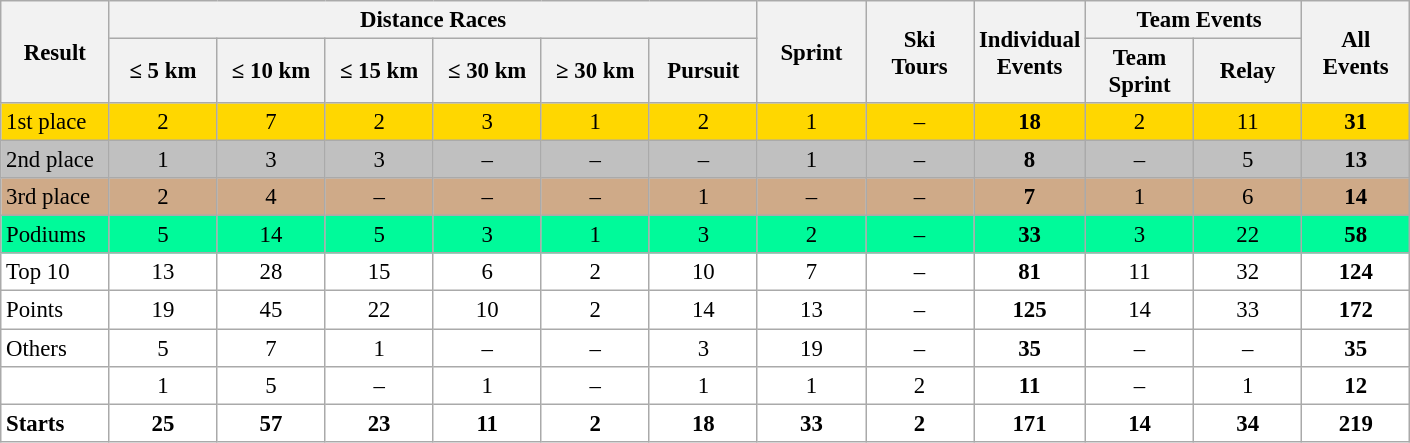<table class="wikitable" style="font-size:95%; text-align:center; border:grey solid 1px; border-collapse:collapse; background:#ffffff;">
<tr>
<th style="width:65px;" rowspan="2">Result</th>
<th colspan="6">Distance Races</th>
<th style="width:65px;" rowspan="2">Sprint</th>
<th style="width:65px;" rowspan="2">Ski<br>Tours</th>
<th style="width:65px;" rowspan="2">Individual<br>Events</th>
<th colspan="2">  Team Events</th>
<th style="width:65px;" rowspan="2">All Events</th>
</tr>
<tr>
<th style="width:65px;">≤ 5 km</th>
<th style="width:65px;">≤ 10 km</th>
<th style="width:65px;">≤ 15 km</th>
<th style="width:65px;">≤ 30 km</th>
<th style="width:65px;">≥ 30 km</th>
<th style="width:65px;">Pursuit</th>
<th style="width:65px;">Team Sprint</th>
<th style="width:65px;">Relay</th>
</tr>
<tr bgcolor=gold>
<td align=left>1st place</td>
<td>2</td>
<td>7</td>
<td>2</td>
<td>3</td>
<td>1</td>
<td>2</td>
<td>1</td>
<td>–</td>
<td><strong>18</strong></td>
<td>2</td>
<td>11</td>
<td><strong>31</strong></td>
</tr>
<tr bgcolor=silver>
<td align=left>2nd place</td>
<td>1</td>
<td>3</td>
<td>3</td>
<td>–</td>
<td>–</td>
<td>–</td>
<td>1</td>
<td>–</td>
<td><strong>8</strong></td>
<td>–</td>
<td>5</td>
<td><strong>13</strong></td>
</tr>
<tr bgcolor="#CFAA88">
<td align=left>3rd place</td>
<td>2</td>
<td>4</td>
<td>–</td>
<td>–</td>
<td>–</td>
<td>1</td>
<td>–</td>
<td>–</td>
<td><strong>7</strong></td>
<td>1</td>
<td>6</td>
<td><strong>14</strong></td>
</tr>
<tr style="background:#00FA9A;">
<td align=left>Podiums</td>
<td>5</td>
<td>14</td>
<td>5</td>
<td>3</td>
<td>1</td>
<td>3</td>
<td>2</td>
<td>–</td>
<td><strong>33</strong></td>
<td>3</td>
<td>22</td>
<td><strong>58</strong></td>
</tr>
<tr>
<td align=left>Top 10</td>
<td>13</td>
<td>28</td>
<td>15</td>
<td>6</td>
<td>2</td>
<td>10</td>
<td>7</td>
<td>–</td>
<td><strong>81</strong></td>
<td>11</td>
<td>32</td>
<td><strong>124</strong></td>
</tr>
<tr>
<td align=left>Points</td>
<td>19</td>
<td>45</td>
<td>22</td>
<td>10</td>
<td>2</td>
<td>14</td>
<td>13</td>
<td>–</td>
<td><strong>125</strong></td>
<td>14</td>
<td>33</td>
<td><strong>172</strong></td>
</tr>
<tr>
<td align=left>Others</td>
<td>5</td>
<td>7</td>
<td>1</td>
<td>–</td>
<td>–</td>
<td>3</td>
<td>19</td>
<td>–</td>
<td><strong>35</strong></td>
<td>–</td>
<td>–</td>
<td><strong>35</strong></td>
</tr>
<tr>
<td align=left></td>
<td>1</td>
<td>5</td>
<td>–</td>
<td>1</td>
<td>–</td>
<td>1</td>
<td>1</td>
<td>2</td>
<td><strong>11</strong></td>
<td>–</td>
<td>1</td>
<td><strong>12</strong></td>
</tr>
<tr>
<td align=left><strong>Starts</strong></td>
<td><strong>25</strong></td>
<td><strong>57</strong></td>
<td><strong>23</strong></td>
<td><strong>11</strong></td>
<td><strong>2</strong></td>
<td><strong>18</strong></td>
<td><strong>33</strong></td>
<td><strong>2</strong></td>
<td><strong>171</strong></td>
<td><strong>14</strong></td>
<td><strong>34</strong></td>
<td><strong>219</strong></td>
</tr>
</table>
